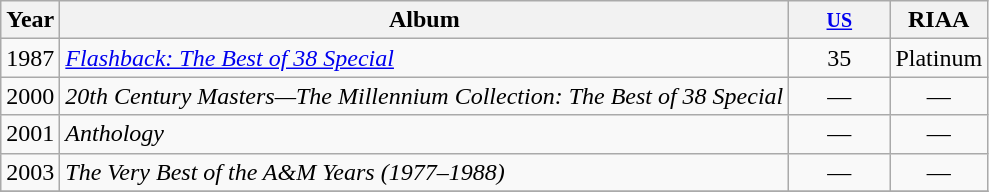<table class="wikitable" style="text-align:center;">
<tr>
<th>Year</th>
<th>Album</th>
<th width="60"><small><a href='#'>US</a></small></th>
<th>RIAA</th>
</tr>
<tr>
<td>1987</td>
<td align="left"><em><a href='#'>Flashback: The Best of 38 Special</a></em></td>
<td>35</td>
<td>Platinum</td>
</tr>
<tr>
<td>2000</td>
<td align="left"><em>20th Century Masters—The Millennium Collection: The Best of 38 Special</em></td>
<td>—</td>
<td>—</td>
</tr>
<tr>
<td>2001</td>
<td align="left"><em>Anthology</em></td>
<td>—</td>
<td>—</td>
</tr>
<tr>
<td>2003</td>
<td align="left"><em>The Very Best of the A&M Years (1977–1988)</em></td>
<td>—</td>
<td>—</td>
</tr>
<tr>
</tr>
</table>
